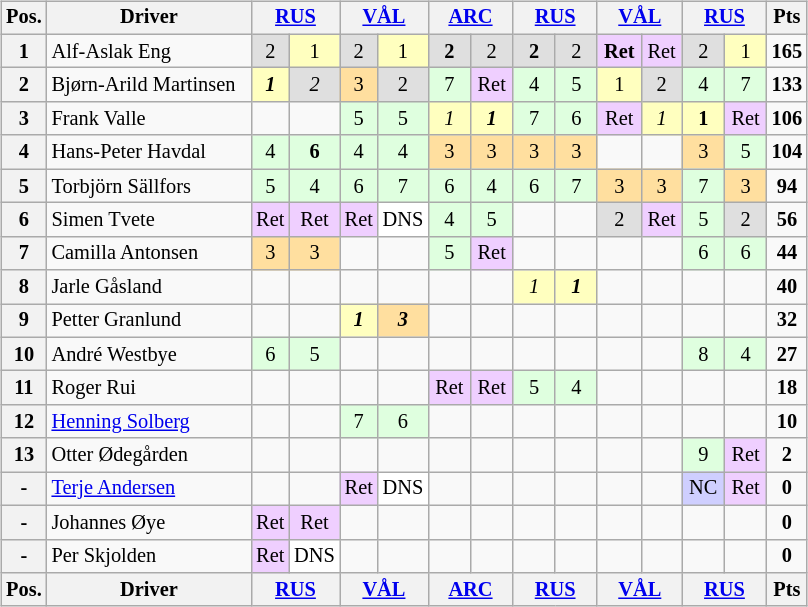<table>
<tr>
<td><br><table class="wikitable" style="font-size:85%; text-align:center">
<tr valign="top">
<th width="20" valign="middle">Pos.</th>
<th width="130" valign="middle">Driver</th>
<th width="50" colspan="2"><a href='#'>RUS</a><br></th>
<th width="50" colspan="2"><a href='#'>VÅL</a><br></th>
<th width="50" colspan="2"><a href='#'>ARC</a><br></th>
<th width="50" colspan="2"><a href='#'>RUS</a><br></th>
<th width="50" colspan="2"><a href='#'>VÅL</a><br></th>
<th width="50" colspan="2"><a href='#'>RUS</a><br></th>
<th width="20" valign="middle">Pts</th>
</tr>
<tr>
<th>1</th>
<td align="left"> Alf-Aslak Eng</td>
<td style="background:#DFDFDF;">2</td>
<td style="background:#FFFFBF;">1</td>
<td style="background:#DFDFDF;">2</td>
<td style="background:#FFFFBF;">1</td>
<td style="background:#DFDFDF;"><strong>2</strong></td>
<td style="background:#DFDFDF;">2</td>
<td style="background:#DFDFDF;"><strong>2</strong></td>
<td style="background:#DFDFDF;">2</td>
<td style="background:#EFCFFF;"><strong>Ret</strong></td>
<td style="background:#EFCFFF;">Ret</td>
<td style="background:#DFDFDF;">2</td>
<td style="background:#FFFFBF;">1</td>
<td><strong>165</strong></td>
</tr>
<tr>
<th>2</th>
<td align="left"> Bjørn-Arild Martinsen</td>
<td style="background:#FFFFBF;"><strong><em>1</em></strong></td>
<td style="background:#DFDFDF;"><em>2</em></td>
<td style="background:#FFDF9F;">3</td>
<td style="background:#DFDFDF;">2</td>
<td style="background:#DFFFDF;">7</td>
<td style="background:#EFCFFF;">Ret</td>
<td style="background:#DFFFDF;">4</td>
<td style="background:#DFFFDF;">5</td>
<td style="background:#FFFFBF;">1</td>
<td style="background:#DFDFDF;">2</td>
<td style="background:#DFFFDF;">4</td>
<td style="background:#DFFFDF;">7</td>
<td><strong>133</strong></td>
</tr>
<tr>
<th>3</th>
<td align="left"> Frank Valle</td>
<td></td>
<td></td>
<td style="background:#DFFFDF;">5</td>
<td style="background:#DFFFDF;">5</td>
<td style="background:#FFFFBF;"><em>1</em></td>
<td style="background:#FFFFBF;"><strong><em>1</em></strong></td>
<td style="background:#DFFFDF;">7</td>
<td style="background:#DFFFDF;">6</td>
<td style="background:#EFCFFF;">Ret</td>
<td style="background:#FFFFBF;"><em>1</em></td>
<td style="background:#FFFFBF;"><strong>1</strong></td>
<td style="background:#EFCFFF;">Ret</td>
<td><strong>106</strong></td>
</tr>
<tr>
<th>4</th>
<td align="left"> Hans-Peter Havdal</td>
<td style="background:#DFFFDF;">4</td>
<td style="background:#DFFFDF;"><strong>6</strong></td>
<td style="background:#DFFFDF;">4</td>
<td style="background:#DFFFDF;">4</td>
<td style="background:#FFDF9F;">3</td>
<td style="background:#FFDF9F;">3</td>
<td style="background:#FFDF9F;">3</td>
<td style="background:#FFDF9F;">3</td>
<td></td>
<td></td>
<td style="background:#FFDF9F;">3</td>
<td style="background:#DFFFDF;">5</td>
<td><strong>104</strong></td>
</tr>
<tr>
<th>5</th>
<td align="left"> Torbjörn Sällfors</td>
<td style="background:#DFFFDF;">5</td>
<td style="background:#DFFFDF;">4</td>
<td style="background:#DFFFDF;">6</td>
<td style="background:#DFFFDF;">7</td>
<td style="background:#DFFFDF;">6</td>
<td style="background:#DFFFDF;">4</td>
<td style="background:#DFFFDF;">6</td>
<td style="background:#DFFFDF;">7</td>
<td style="background:#FFDF9F;">3</td>
<td style="background:#FFDF9F;">3</td>
<td style="background:#DFFFDF;">7</td>
<td style="background:#FFDF9F;">3</td>
<td><strong>94</strong></td>
</tr>
<tr>
<th>6</th>
<td align="left"> Simen Tvete</td>
<td style="background:#EFCFFF;">Ret</td>
<td style="background:#EFCFFF;">Ret</td>
<td style="background:#EFCFFF;">Ret</td>
<td style="background:#FFFFFF;">DNS</td>
<td style="background:#DFFFDF;">4</td>
<td style="background:#DFFFDF;">5</td>
<td></td>
<td></td>
<td style="background:#DFDFDF;">2</td>
<td style="background:#EFCFFF;">Ret</td>
<td style="background:#DFFFDF;">5</td>
<td style="background:#DFDFDF;">2</td>
<td><strong>56</strong></td>
</tr>
<tr>
<th>7</th>
<td align="left"> Camilla Antonsen</td>
<td style="background:#FFDF9F;">3</td>
<td style="background:#FFDF9F;">3</td>
<td></td>
<td></td>
<td style="background:#DFFFDF;">5</td>
<td style="background:#EFCFFF;">Ret</td>
<td></td>
<td></td>
<td></td>
<td></td>
<td style="background:#DFFFDF;">6</td>
<td style="background:#DFFFDF;">6</td>
<td><strong>44</strong></td>
</tr>
<tr>
<th>8</th>
<td align="left"> Jarle Gåsland</td>
<td></td>
<td></td>
<td></td>
<td></td>
<td></td>
<td></td>
<td style="background:#FFFFBF;"><em>1</em></td>
<td style="background:#FFFFBF;"><strong><em>1</em></strong></td>
<td></td>
<td></td>
<td></td>
<td></td>
<td><strong>40</strong></td>
</tr>
<tr>
<th>9</th>
<td align="left"> Petter Granlund</td>
<td></td>
<td></td>
<td style="background:#FFFFBF;"><strong><em>1</em></strong></td>
<td style="background:#FFDF9F;"><strong><em>3</em></strong></td>
<td></td>
<td></td>
<td></td>
<td></td>
<td></td>
<td></td>
<td></td>
<td></td>
<td><strong>32</strong></td>
</tr>
<tr>
<th>10</th>
<td align="left"> André Westbye</td>
<td style="background:#DFFFDF;">6</td>
<td style="background:#DFFFDF;">5</td>
<td></td>
<td></td>
<td></td>
<td></td>
<td></td>
<td></td>
<td></td>
<td></td>
<td style="background:#DFFFDF;">8</td>
<td style="background:#DFFFDF;">4</td>
<td><strong>27</strong></td>
</tr>
<tr>
<th>11</th>
<td align="left"> Roger Rui</td>
<td></td>
<td></td>
<td></td>
<td></td>
<td style="background:#EFCFFF;">Ret</td>
<td style="background:#EFCFFF;">Ret</td>
<td style="background:#DFFFDF;">5</td>
<td style="background:#DFFFDF;">4</td>
<td></td>
<td></td>
<td></td>
<td></td>
<td><strong>18</strong></td>
</tr>
<tr>
<th>12</th>
<td align="left"> <a href='#'>Henning Solberg</a></td>
<td></td>
<td></td>
<td style="background:#DFFFDF;">7</td>
<td style="background:#DFFFDF;">6</td>
<td></td>
<td></td>
<td></td>
<td></td>
<td></td>
<td></td>
<td></td>
<td></td>
<td><strong>10</strong></td>
</tr>
<tr>
<th>13</th>
<td align="left"> Otter Ødegården</td>
<td></td>
<td></td>
<td></td>
<td></td>
<td></td>
<td></td>
<td></td>
<td></td>
<td></td>
<td></td>
<td style="background:#DFFFDF;">9</td>
<td style="background:#EFCFFF;">Ret</td>
<td><strong>2</strong></td>
</tr>
<tr>
<th>-</th>
<td align="left"> <a href='#'>Terje Andersen</a></td>
<td></td>
<td></td>
<td style="background:#EFCFFF;">Ret</td>
<td style="background:#FFFFFF;">DNS</td>
<td></td>
<td></td>
<td></td>
<td></td>
<td></td>
<td></td>
<td style="background:#CFCFFF;">NC</td>
<td style="background:#EFCFFF;">Ret</td>
<td><strong>0</strong></td>
</tr>
<tr>
<th>-</th>
<td align="left"> Johannes Øye</td>
<td style="background:#EFCFFF;">Ret</td>
<td style="background:#EFCFFF;">Ret</td>
<td></td>
<td></td>
<td></td>
<td></td>
<td></td>
<td></td>
<td></td>
<td></td>
<td></td>
<td></td>
<td><strong>0</strong></td>
</tr>
<tr>
<th>-</th>
<td align="left"> Per Skjolden</td>
<td style="background:#EFCFFF;">Ret</td>
<td style="background:#FFFFFF;">DNS</td>
<td></td>
<td></td>
<td></td>
<td></td>
<td></td>
<td></td>
<td></td>
<td></td>
<td></td>
<td></td>
<td><strong>0</strong></td>
</tr>
<tr>
<th width="20" valign="middle">Pos.</th>
<th width="130" valign="middle">Driver</th>
<th width="50" colspan="2"><a href='#'>RUS</a><br></th>
<th width="50" colspan="2"><a href='#'>VÅL</a><br></th>
<th width="50" colspan="2"><a href='#'>ARC</a><br></th>
<th width="50" colspan="2"><a href='#'>RUS</a><br></th>
<th width="50" colspan="2"><a href='#'>VÅL</a><br></th>
<th width="50" colspan="2"><a href='#'>RUS</a><br></th>
<th width="20" valign="middle">Pts</th>
</tr>
</table>
</td>
<td valign="top"><br></td>
</tr>
</table>
